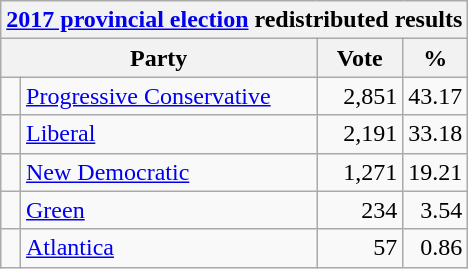<table class="wikitable">
<tr>
<th colspan="4"><a href='#'>2017 provincial election</a> redistributed results</th>
</tr>
<tr>
<th bgcolor="#DDDDFF" width="130px" colspan="2">Party</th>
<th bgcolor="#DDDDFF" width="50px">Vote</th>
<th bgcolor="#DDDDFF" width="30px">%</th>
</tr>
<tr>
<td> </td>
<td><a href='#'>Progressive Conservative</a></td>
<td align=right>2,851</td>
<td align=right>43.17</td>
</tr>
<tr>
<td> </td>
<td><a href='#'>Liberal</a></td>
<td align=right>2,191</td>
<td align=right>33.18</td>
</tr>
<tr>
<td> </td>
<td><a href='#'>New Democratic</a></td>
<td align=right>1,271</td>
<td align=right>19.21</td>
</tr>
<tr>
<td> </td>
<td><a href='#'>Green</a></td>
<td align=right>234</td>
<td align=right>3.54</td>
</tr>
<tr>
<td> </td>
<td><a href='#'>Atlantica</a></td>
<td align=right>57</td>
<td align=right>0.86</td>
</tr>
</table>
